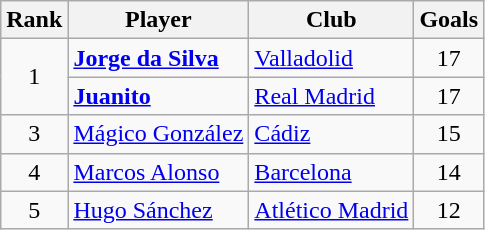<table class="wikitable">
<tr>
<th>Rank</th>
<th>Player</th>
<th>Club</th>
<th>Goals</th>
</tr>
<tr>
<td rowspan="2" style="text-align:center">1</td>
<td> <strong><a href='#'>Jorge da Silva</a></strong></td>
<td><a href='#'>Valladolid</a></td>
<td style="text-align:center">17</td>
</tr>
<tr>
<td> <strong><a href='#'>Juanito</a></strong></td>
<td><a href='#'>Real Madrid</a></td>
<td style="text-align:center">17</td>
</tr>
<tr>
<td style="text-align:center">3</td>
<td> <a href='#'>Mágico González</a></td>
<td><a href='#'>Cádiz</a></td>
<td style="text-align:center">15</td>
</tr>
<tr>
<td style="text-align:center">4</td>
<td> <a href='#'>Marcos Alonso</a></td>
<td><a href='#'>Barcelona</a></td>
<td style="text-align:center">14</td>
</tr>
<tr>
<td style="text-align:center">5</td>
<td> <a href='#'>Hugo Sánchez</a></td>
<td><a href='#'>Atlético Madrid</a></td>
<td style="text-align:center">12</td>
</tr>
</table>
